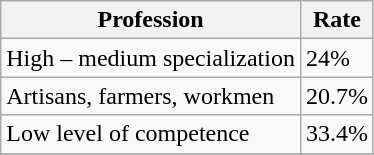<table class="wikitable">
<tr>
<th>Profession</th>
<th>Rate</th>
</tr>
<tr>
<td>High – medium specialization</td>
<td>24%</td>
</tr>
<tr>
<td>Artisans, farmers, workmen</td>
<td>20.7%</td>
</tr>
<tr>
<td>Low level of competence</td>
<td>33.4%</td>
</tr>
<tr>
</tr>
</table>
